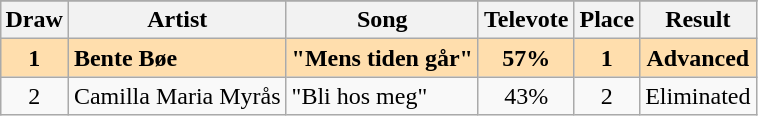<table class="sortable wikitable" style="margin: 1em auto 1em auto; text-align:center">
<tr>
</tr>
<tr>
<th>Draw</th>
<th>Artist</th>
<th>Song</th>
<th>Televote</th>
<th>Place</th>
<th>Result</th>
</tr>
<tr style="font-weight:bold; background:navajowhite;">
<td>1</td>
<td align="left">Bente Bøe</td>
<td align="left">"Mens tiden går"</td>
<td>57%</td>
<td>1</td>
<td>Advanced</td>
</tr>
<tr>
<td>2</td>
<td align="left">Camilla Maria Myrås</td>
<td align="left">"Bli hos meg"</td>
<td>43%</td>
<td>2</td>
<td>Eliminated</td>
</tr>
</table>
